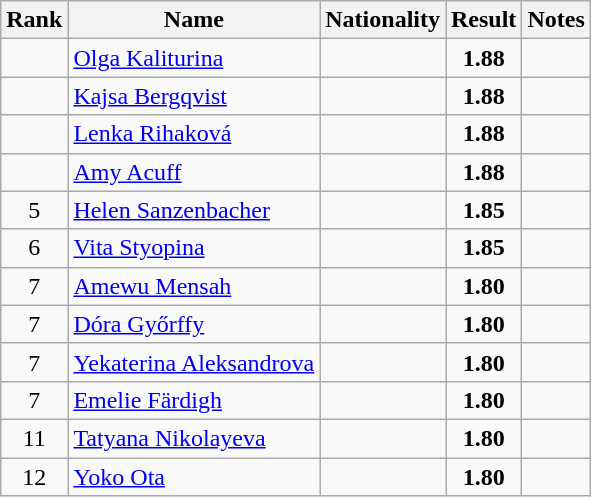<table class="wikitable sortable" style="text-align:center">
<tr>
<th>Rank</th>
<th>Name</th>
<th>Nationality</th>
<th>Result</th>
<th>Notes</th>
</tr>
<tr>
<td></td>
<td align=left><a href='#'>Olga Kaliturina</a></td>
<td align=left></td>
<td><strong>1.88</strong></td>
<td></td>
</tr>
<tr>
<td></td>
<td align=left><a href='#'>Kajsa Bergqvist</a></td>
<td align=left></td>
<td><strong>1.88</strong></td>
<td></td>
</tr>
<tr>
<td></td>
<td align=left><a href='#'>Lenka Rihaková</a></td>
<td align=left></td>
<td><strong>1.88</strong></td>
<td></td>
</tr>
<tr>
<td></td>
<td align=left><a href='#'>Amy Acuff</a></td>
<td align=left></td>
<td><strong>1.88</strong></td>
<td></td>
</tr>
<tr>
<td>5</td>
<td align=left><a href='#'>Helen Sanzenbacher</a></td>
<td align=left></td>
<td><strong>1.85</strong></td>
<td></td>
</tr>
<tr>
<td>6</td>
<td align=left><a href='#'>Vita Styopina</a></td>
<td align=left></td>
<td><strong>1.85</strong></td>
<td></td>
</tr>
<tr>
<td>7</td>
<td align=left><a href='#'>Amewu Mensah</a></td>
<td align=left></td>
<td><strong>1.80</strong></td>
<td></td>
</tr>
<tr>
<td>7</td>
<td align=left><a href='#'>Dóra Győrffy</a></td>
<td align=left></td>
<td><strong>1.80</strong></td>
<td></td>
</tr>
<tr>
<td>7</td>
<td align=left><a href='#'>Yekaterina Aleksandrova</a></td>
<td align=left></td>
<td><strong>1.80</strong></td>
<td></td>
</tr>
<tr>
<td>7</td>
<td align=left><a href='#'>Emelie Färdigh</a></td>
<td align=left></td>
<td><strong>1.80</strong></td>
<td></td>
</tr>
<tr>
<td>11</td>
<td align=left><a href='#'>Tatyana Nikolayeva</a></td>
<td align=left></td>
<td><strong>1.80</strong></td>
<td></td>
</tr>
<tr>
<td>12</td>
<td align=left><a href='#'>Yoko Ota</a></td>
<td align=left></td>
<td><strong>1.80</strong></td>
<td></td>
</tr>
</table>
